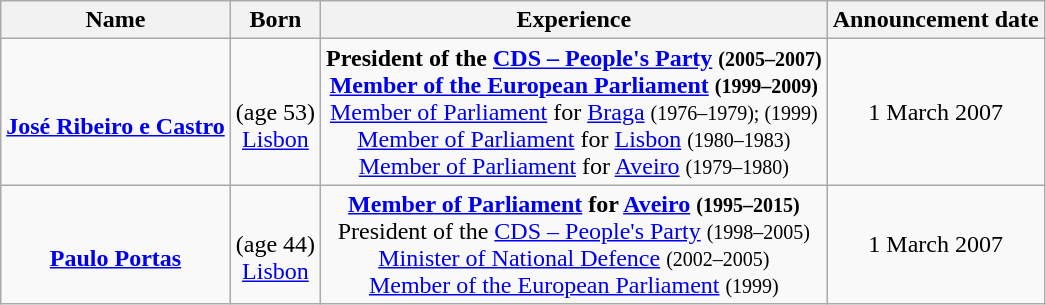<table class="wikitable" style="text-align:center">
<tr>
<th>Name</th>
<th>Born</th>
<th>Experience</th>
<th>Announcement date</th>
</tr>
<tr>
<td><br><strong><a href='#'>José Ribeiro e Castro</a></strong></td>
<td><br>(age 53)<br><a href='#'>Lisbon</a></td>
<td><strong>President of the <a href='#'>CDS – People's Party</a> <small>(2005–2007)</small></strong><br><strong><a href='#'>Member of the European Parliament</a> <small>(1999–2009)</small></strong><br><a href='#'>Member of Parliament</a> for <a href='#'>Braga</a> <small>(1976–1979); (1999)</small><br><a href='#'>Member of Parliament</a> for <a href='#'>Lisbon</a> <small>(1980–1983)</small><br><a href='#'>Member of Parliament</a> for <a href='#'>Aveiro</a> <small>(1979–1980)</small></td>
<td>1 March 2007</td>
</tr>
<tr>
<td><br><strong><a href='#'>Paulo Portas</a></strong></td>
<td><br>(age 44)<br><a href='#'>Lisbon</a></td>
<td><strong><a href='#'>Member of Parliament</a> for <a href='#'>Aveiro</a> <small>(1995–2015)</small></strong><br>President of the <a href='#'>CDS – People's Party</a> <small>(1998–2005)</small><br><a href='#'>Minister of National Defence</a> <small>(2002–2005)</small><br><a href='#'>Member of the European Parliament</a> <small>(1999)</small></td>
<td>1 March 2007</td>
</tr>
</table>
